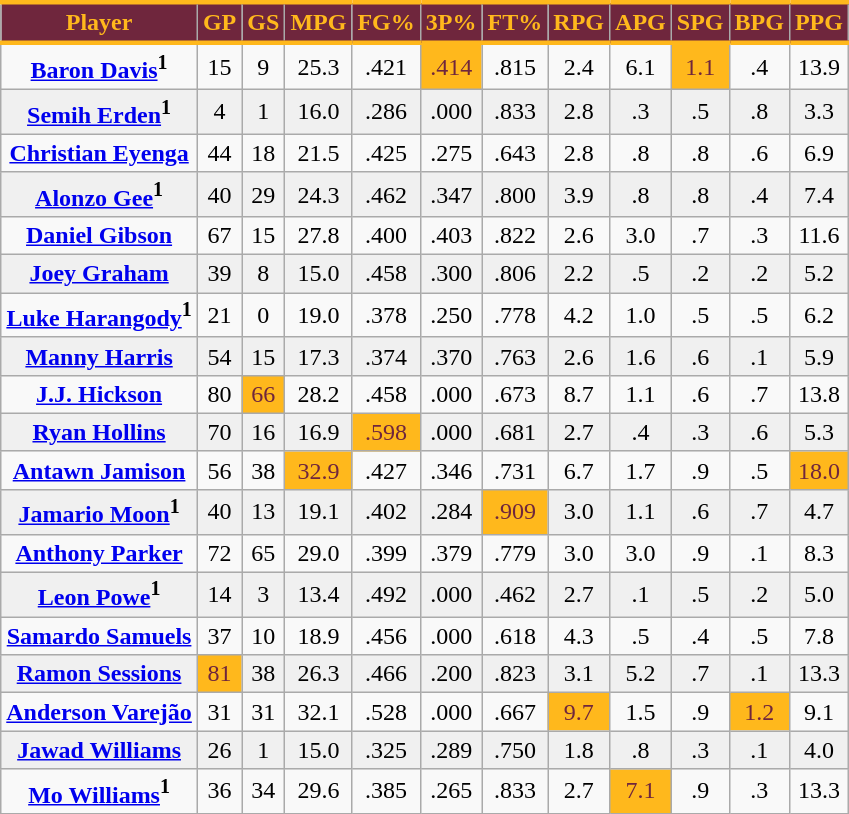<table class="wikitable sortable" style="text-align:right;">
<tr>
<th style="background:#6F263D; color:#FFB81C; border-top:#FFB81C 3px solid; border-bottom:#FFB81C 3px solid;">Player</th>
<th style="background:#6F263D; color:#FFB81C; border-top:#FFB81C 3px solid; border-bottom:#FFB81C 3px solid;">GP</th>
<th style="background:#6F263D; color:#FFB81C; border-top:#FFB81C 3px solid; border-bottom:#FFB81C 3px solid;">GS</th>
<th style="background:#6F263D; color:#FFB81C; border-top:#FFB81C 3px solid; border-bottom:#FFB81C 3px solid;">MPG</th>
<th style="background:#6F263D; color:#FFB81C; border-top:#FFB81C 3px solid; border-bottom:#FFB81C 3px solid;">FG%</th>
<th style="background:#6F263D; color:#FFB81C; border-top:#FFB81C 3px solid; border-bottom:#FFB81C 3px solid;">3P%</th>
<th style="background:#6F263D; color:#FFB81C; border-top:#FFB81C 3px solid; border-bottom:#FFB81C 3px solid;">FT%</th>
<th style="background:#6F263D; color:#FFB81C; border-top:#FFB81C 3px solid; border-bottom:#FFB81C 3px solid;">RPG</th>
<th style="background:#6F263D; color:#FFB81C; border-top:#FFB81C 3px solid; border-bottom:#FFB81C 3px solid;">APG</th>
<th style="background:#6F263D; color:#FFB81C; border-top:#FFB81C 3px solid; border-bottom:#FFB81C 3px solid;">SPG</th>
<th style="background:#6F263D; color:#FFB81C; border-top:#FFB81C 3px solid; border-bottom:#FFB81C 3px solid;">BPG</th>
<th style="background:#6F263D; color:#FFB81C; border-top:#FFB81C 3px solid; border-bottom:#FFB81C 3px solid;">PPG</th>
</tr>
<tr align="center" bgcolor=>
<td><strong><a href='#'>Baron Davis</a><sup>1</sup></strong></td>
<td>15</td>
<td>9</td>
<td>25.3</td>
<td>.421</td>
<td style="background:#FFB81C; color:#6F263D">.414</td>
<td>.815</td>
<td>2.4</td>
<td>6.1</td>
<td style="background:#FFB81C; color:#6F263D">1.1</td>
<td>.4</td>
<td>13.9</td>
</tr>
<tr align="center" bgcolor="#f0f0f0">
<td><strong><a href='#'>Semih Erden</a><sup>1</sup></strong></td>
<td>4</td>
<td>1</td>
<td>16.0</td>
<td>.286</td>
<td>.000</td>
<td>.833</td>
<td>2.8</td>
<td>.3</td>
<td>.5</td>
<td>.8</td>
<td>3.3</td>
</tr>
<tr align="center" bgcolor=>
<td><strong><a href='#'>Christian Eyenga</a></strong></td>
<td>44</td>
<td>18</td>
<td>21.5</td>
<td>.425</td>
<td>.275</td>
<td>.643</td>
<td>2.8</td>
<td>.8</td>
<td>.8</td>
<td>.6</td>
<td>6.9</td>
</tr>
<tr align="center" bgcolor="#f0f0f0">
<td><strong><a href='#'>Alonzo Gee</a><sup>1</sup></strong></td>
<td>40</td>
<td>29</td>
<td>24.3</td>
<td>.462</td>
<td>.347</td>
<td>.800</td>
<td>3.9</td>
<td>.8</td>
<td>.8</td>
<td>.4</td>
<td>7.4</td>
</tr>
<tr align="center" bgcolor=>
<td><strong><a href='#'>Daniel Gibson</a></strong></td>
<td>67</td>
<td>15</td>
<td>27.8</td>
<td>.400</td>
<td>.403</td>
<td>.822</td>
<td>2.6</td>
<td>3.0</td>
<td>.7</td>
<td>.3</td>
<td>11.6</td>
</tr>
<tr align="center" bgcolor="#f0f0f0">
<td><strong><a href='#'>Joey Graham</a></strong></td>
<td>39</td>
<td>8</td>
<td>15.0</td>
<td>.458</td>
<td>.300</td>
<td>.806</td>
<td>2.2</td>
<td>.5</td>
<td>.2</td>
<td>.2</td>
<td>5.2</td>
</tr>
<tr align="center" bgcolor=>
<td><strong><a href='#'>Luke Harangody</a><sup>1</sup></strong></td>
<td>21</td>
<td>0</td>
<td>19.0</td>
<td>.378</td>
<td>.250</td>
<td>.778</td>
<td>4.2</td>
<td>1.0</td>
<td>.5</td>
<td>.5</td>
<td>6.2</td>
</tr>
<tr align="center" bgcolor="#f0f0f0">
<td><strong><a href='#'>Manny Harris</a></strong></td>
<td>54</td>
<td>15</td>
<td>17.3</td>
<td>.374</td>
<td>.370</td>
<td>.763</td>
<td>2.6</td>
<td>1.6</td>
<td>.6</td>
<td>.1</td>
<td>5.9</td>
</tr>
<tr align="center" bgcolor=>
<td><strong><a href='#'>J.J. Hickson</a></strong></td>
<td>80</td>
<td style="background:#FFB81C; color:#6F263D">66</td>
<td>28.2</td>
<td>.458</td>
<td>.000</td>
<td>.673</td>
<td>8.7</td>
<td>1.1</td>
<td>.6</td>
<td>.7</td>
<td>13.8</td>
</tr>
<tr align="center" bgcolor="#f0f0f0">
<td><strong><a href='#'>Ryan Hollins</a></strong></td>
<td>70</td>
<td>16</td>
<td>16.9</td>
<td style="background:#FFB81C; color:#6F263D">.598</td>
<td>.000</td>
<td>.681</td>
<td>2.7</td>
<td>.4</td>
<td>.3</td>
<td>.6</td>
<td>5.3</td>
</tr>
<tr align="center" bgcolor=>
<td><strong><a href='#'>Antawn Jamison</a></strong></td>
<td>56</td>
<td>38</td>
<td style="background:#FFB81C; color:#6F263D">32.9</td>
<td>.427</td>
<td>.346</td>
<td>.731</td>
<td>6.7</td>
<td>1.7</td>
<td>.9</td>
<td>.5</td>
<td style="background:#FFB81C; color:#6F263D">18.0</td>
</tr>
<tr align="center" bgcolor="#f0f0f0">
<td><strong><a href='#'>Jamario Moon</a><sup>1</sup></strong></td>
<td>40</td>
<td>13</td>
<td>19.1</td>
<td>.402</td>
<td>.284</td>
<td style="background:#FFB81C; color:#6F263D">.909</td>
<td>3.0</td>
<td>1.1</td>
<td>.6</td>
<td>.7</td>
<td>4.7</td>
</tr>
<tr align="center" bgcolor=>
<td><strong><a href='#'>Anthony Parker</a></strong></td>
<td>72</td>
<td>65</td>
<td>29.0</td>
<td>.399</td>
<td>.379</td>
<td>.779</td>
<td>3.0</td>
<td>3.0</td>
<td>.9</td>
<td>.1</td>
<td>8.3</td>
</tr>
<tr align="center" bgcolor="#f0f0f0">
<td><strong><a href='#'>Leon Powe</a><sup>1</sup></strong></td>
<td>14</td>
<td>3</td>
<td>13.4</td>
<td>.492</td>
<td>.000</td>
<td>.462</td>
<td>2.7</td>
<td>.1</td>
<td>.5</td>
<td>.2</td>
<td>5.0</td>
</tr>
<tr align="center" bgcolor=>
<td><strong><a href='#'>Samardo Samuels</a></strong></td>
<td>37</td>
<td>10</td>
<td>18.9</td>
<td>.456</td>
<td>.000</td>
<td>.618</td>
<td>4.3</td>
<td>.5</td>
<td>.4</td>
<td>.5</td>
<td>7.8</td>
</tr>
<tr align="center" bgcolor="#f0f0f0">
<td><strong><a href='#'>Ramon Sessions</a></strong></td>
<td style="background:#FFB81C; color:#6F263D">81</td>
<td>38</td>
<td>26.3</td>
<td>.466</td>
<td>.200</td>
<td>.823</td>
<td>3.1</td>
<td>5.2</td>
<td>.7</td>
<td>.1</td>
<td>13.3</td>
</tr>
<tr align="center" bgcolor=>
<td><strong><a href='#'>Anderson Varejão</a></strong></td>
<td>31</td>
<td>31</td>
<td>32.1</td>
<td>.528</td>
<td>.000</td>
<td>.667</td>
<td style="background:#FFB81C; color:#6F263D">9.7</td>
<td>1.5</td>
<td>.9</td>
<td style="background:#FFB81C; color:#6F263D">1.2</td>
<td>9.1</td>
</tr>
<tr align="center" bgcolor="#f0f0f0">
<td><strong><a href='#'>Jawad Williams</a></strong></td>
<td>26</td>
<td>1</td>
<td>15.0</td>
<td>.325</td>
<td>.289</td>
<td>.750</td>
<td>1.8</td>
<td>.8</td>
<td>.3</td>
<td>.1</td>
<td>4.0</td>
</tr>
<tr align="center" bgcolor=>
<td><strong><a href='#'>Mo Williams</a><sup>1</sup></strong></td>
<td>36</td>
<td>34</td>
<td>29.6</td>
<td>.385</td>
<td>.265</td>
<td>.833</td>
<td>2.7</td>
<td style="background:#FFB81C; color:#6F263D">7.1</td>
<td>.9</td>
<td>.3</td>
<td>13.3</td>
</tr>
</table>
